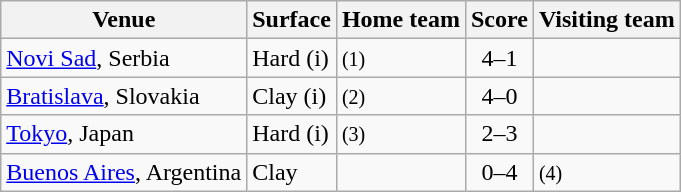<table class=wikitable style="border:1px solid #AAAAAA;">
<tr>
<th>Venue</th>
<th>Surface</th>
<th>Home team</th>
<th>Score</th>
<th>Visiting team</th>
</tr>
<tr>
<td><a href='#'>Novi Sad</a>, Serbia</td>
<td>Hard (i)</td>
<td><strong></strong> <small> (1) </small></td>
<td align=center>4–1</td>
<td></td>
</tr>
<tr>
<td><a href='#'>Bratislava</a>, Slovakia</td>
<td>Clay (i)</td>
<td><strong></strong> <small> (2) </small></td>
<td align=center>4–0</td>
<td></td>
</tr>
<tr>
<td><a href='#'>Tokyo</a>, Japan</td>
<td>Hard (i)</td>
<td> <small> (3) </small></td>
<td align=center>2–3</td>
<td><strong></strong></td>
</tr>
<tr>
<td><a href='#'>Buenos Aires</a>, Argentina</td>
<td>Clay</td>
<td></td>
<td align=center>0–4</td>
<td><strong></strong> <small> (4) </small></td>
</tr>
</table>
